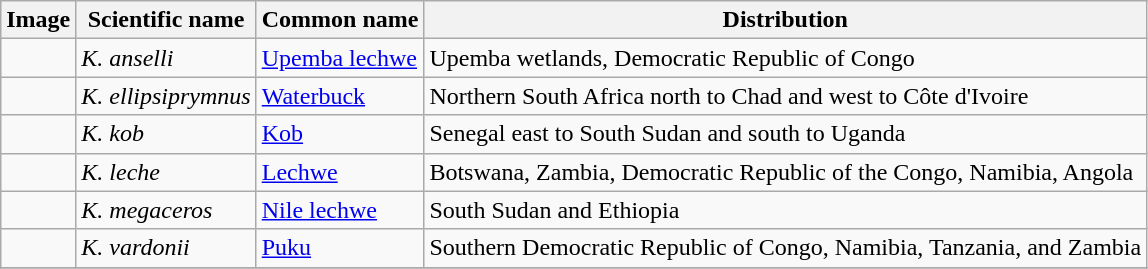<table class="wikitable">
<tr>
<th>Image</th>
<th>Scientific name</th>
<th>Common name</th>
<th>Distribution</th>
</tr>
<tr>
<td></td>
<td><em>K. anselli</em></td>
<td><a href='#'>Upemba lechwe</a></td>
<td>Upemba wetlands, Democratic Republic of Congo</td>
</tr>
<tr>
<td></td>
<td><em>K. ellipsiprymnus</em></td>
<td><a href='#'>Waterbuck</a></td>
<td>Northern South Africa north to Chad and west to Côte d'Ivoire</td>
</tr>
<tr>
<td></td>
<td><em>K. kob</em></td>
<td><a href='#'>Kob</a></td>
<td>Senegal east to South Sudan and south to Uganda</td>
</tr>
<tr>
<td></td>
<td><em>K. leche</em></td>
<td><a href='#'>Lechwe</a></td>
<td>Botswana, Zambia, Democratic Republic of the Congo, Namibia, Angola</td>
</tr>
<tr>
<td></td>
<td><em>K. megaceros</em></td>
<td><a href='#'>Nile lechwe</a></td>
<td>South Sudan and Ethiopia</td>
</tr>
<tr>
<td></td>
<td><em>K. vardonii</em></td>
<td><a href='#'>Puku</a></td>
<td>Southern Democratic Republic of Congo, Namibia, Tanzania, and Zambia</td>
</tr>
<tr>
</tr>
</table>
